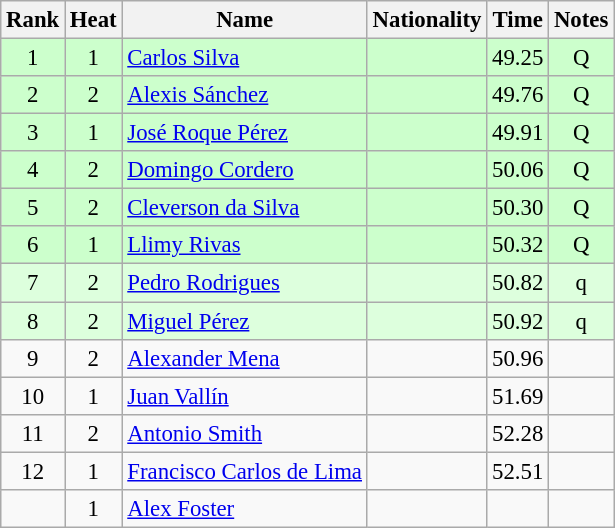<table class="wikitable sortable" style="text-align:center;font-size:95%">
<tr>
<th>Rank</th>
<th>Heat</th>
<th>Name</th>
<th>Nationality</th>
<th>Time</th>
<th>Notes</th>
</tr>
<tr bgcolor=ccffcc>
<td>1</td>
<td>1</td>
<td align=left><a href='#'>Carlos Silva</a></td>
<td align=left></td>
<td>49.25</td>
<td>Q</td>
</tr>
<tr bgcolor=ccffcc>
<td>2</td>
<td>2</td>
<td align=left><a href='#'>Alexis Sánchez</a></td>
<td align=left></td>
<td>49.76</td>
<td>Q</td>
</tr>
<tr bgcolor=ccffcc>
<td>3</td>
<td>1</td>
<td align=left><a href='#'>José Roque Pérez</a></td>
<td align=left></td>
<td>49.91</td>
<td>Q</td>
</tr>
<tr bgcolor=ccffcc>
<td>4</td>
<td>2</td>
<td align=left><a href='#'>Domingo Cordero</a></td>
<td align=left></td>
<td>50.06</td>
<td>Q</td>
</tr>
<tr bgcolor=ccffcc>
<td>5</td>
<td>2</td>
<td align=left><a href='#'>Cleverson da Silva</a></td>
<td align=left></td>
<td>50.30</td>
<td>Q</td>
</tr>
<tr bgcolor=ccffcc>
<td>6</td>
<td>1</td>
<td align=left><a href='#'>Llimy Rivas</a></td>
<td align=left></td>
<td>50.32</td>
<td>Q</td>
</tr>
<tr bgcolor=ddffdd>
<td>7</td>
<td>2</td>
<td align=left><a href='#'>Pedro Rodrigues</a></td>
<td align=left></td>
<td>50.82</td>
<td>q</td>
</tr>
<tr bgcolor=ddffdd>
<td>8</td>
<td>2</td>
<td align=left><a href='#'>Miguel Pérez</a></td>
<td align=left></td>
<td>50.92</td>
<td>q</td>
</tr>
<tr>
<td>9</td>
<td>2</td>
<td align=left><a href='#'>Alexander Mena</a></td>
<td align=left></td>
<td>50.96</td>
<td></td>
</tr>
<tr>
<td>10</td>
<td>1</td>
<td align=left><a href='#'>Juan Vallín</a></td>
<td align=left></td>
<td>51.69</td>
<td></td>
</tr>
<tr>
<td>11</td>
<td>2</td>
<td align=left><a href='#'>Antonio Smith</a></td>
<td align=left></td>
<td>52.28</td>
<td></td>
</tr>
<tr>
<td>12</td>
<td>1</td>
<td align=left><a href='#'>Francisco Carlos de Lima</a></td>
<td align=left></td>
<td>52.51</td>
<td></td>
</tr>
<tr>
<td></td>
<td>1</td>
<td align=left><a href='#'>Alex Foster</a></td>
<td align=left></td>
<td></td>
<td></td>
</tr>
</table>
